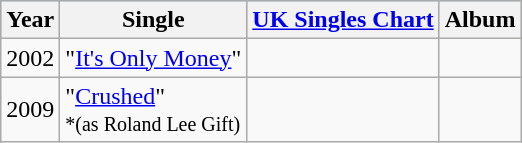<table class="wikitable">
<tr style="background:#b0c4de; text-align:center;">
<th>Year</th>
<th>Single</th>
<th><a href='#'>UK Singles Chart</a></th>
<th>Album</th>
</tr>
<tr>
<td>2002</td>
<td>"<a href='#'>It's Only Money</a>"</td>
<td></td>
<td></td>
</tr>
<tr>
<td>2009</td>
<td>"<a href='#'>Crushed</a>"<br><small>*(as Roland Lee Gift)</small><br></td>
<td></td>
<td></td>
</tr>
</table>
